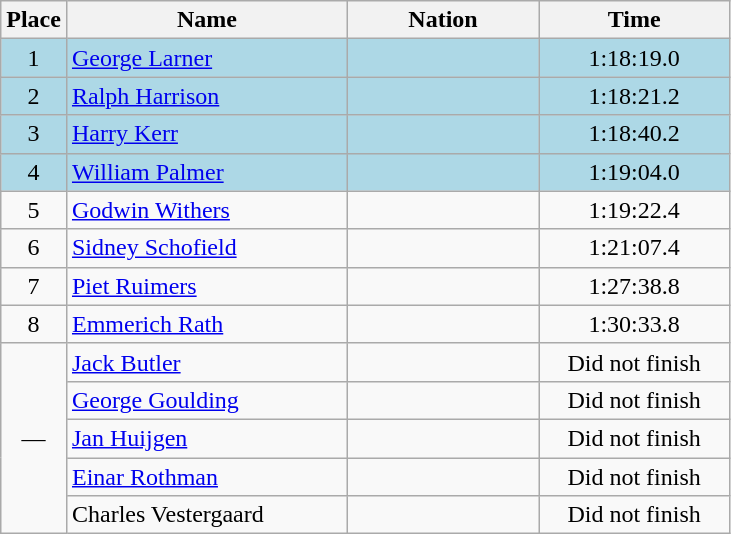<table class=wikitable>
<tr>
<th width=20>Place</th>
<th width=180>Name</th>
<th width=120>Nation</th>
<th width=120>Time</th>
</tr>
<tr bgcolor=lightblue>
<td align=center>1</td>
<td><a href='#'>George Larner</a></td>
<td></td>
<td align=center>1:18:19.0</td>
</tr>
<tr bgcolor=lightblue>
<td align=center>2</td>
<td><a href='#'>Ralph Harrison</a></td>
<td></td>
<td align=center>1:18:21.2</td>
</tr>
<tr bgcolor=lightblue>
<td align=center>3</td>
<td><a href='#'>Harry Kerr</a></td>
<td></td>
<td align=center>1:18:40.2</td>
</tr>
<tr bgcolor=lightblue>
<td align=center>4</td>
<td><a href='#'>William Palmer</a></td>
<td></td>
<td align=center>1:19:04.0</td>
</tr>
<tr>
<td align=center>5</td>
<td><a href='#'>Godwin Withers</a></td>
<td></td>
<td align=center>1:19:22.4</td>
</tr>
<tr>
<td align=center>6</td>
<td><a href='#'>Sidney Schofield</a></td>
<td></td>
<td align=center>1:21:07.4</td>
</tr>
<tr>
<td align=center>7</td>
<td><a href='#'>Piet Ruimers</a></td>
<td></td>
<td align=center>1:27:38.8</td>
</tr>
<tr>
<td align=center>8</td>
<td><a href='#'>Emmerich Rath</a></td>
<td></td>
<td align=center>1:30:33.8</td>
</tr>
<tr>
<td align=center rowspan=5>—</td>
<td><a href='#'>Jack Butler</a></td>
<td></td>
<td align=center>Did not finish</td>
</tr>
<tr>
<td><a href='#'>George Goulding</a></td>
<td></td>
<td align=center>Did not finish</td>
</tr>
<tr>
<td><a href='#'>Jan Huijgen</a></td>
<td></td>
<td align=center>Did not finish</td>
</tr>
<tr>
<td><a href='#'>Einar Rothman</a></td>
<td></td>
<td align=center>Did not finish</td>
</tr>
<tr>
<td>Charles Vestergaard</td>
<td></td>
<td align=center>Did not finish</td>
</tr>
</table>
